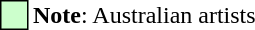<table>
<tr>
<td cellspacing="0" style="width: 15px; height: 15px; color: black; background: #ccffcc; border: 1px solid #000000;"></td>
<td><strong>Note</strong>: Australian artists</td>
</tr>
</table>
